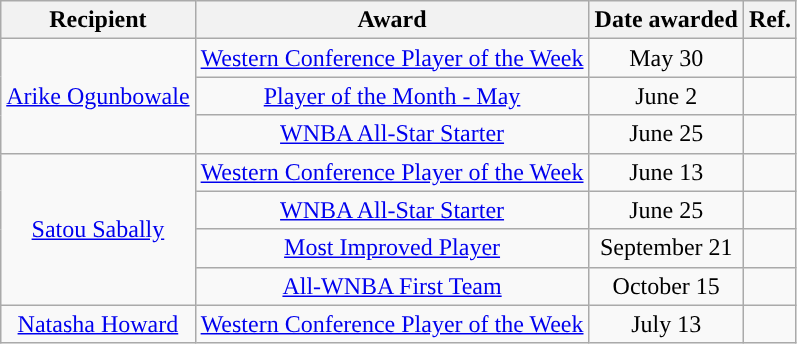<table class="wikitable sortable sortable" style="text-align: center">
<tr>
<th>Recipient</th>
<th>Award</th>
<th>Date awarded</th>
<th>Ref.</th>
</tr>
<tr>
<td rowspan=3><a href='#'>Arike Ogunbowale</a></td>
<td><a href='#'>Western Conference Player of the Week</a></td>
<td>May 30</td>
<td></td>
</tr>
<tr>
<td><a href='#'>Player of the Month - May</a></td>
<td>June 2</td>
<td></td>
</tr>
<tr>
<td><a href='#'>WNBA All-Star Starter</a></td>
<td>June 25</td>
<td></td>
</tr>
<tr>
<td rowspan=4><a href='#'>Satou Sabally</a></td>
<td><a href='#'>Western Conference Player of the Week</a></td>
<td>June 13</td>
<td></td>
</tr>
<tr>
<td><a href='#'>WNBA All-Star Starter</a></td>
<td>June 25</td>
<td></td>
</tr>
<tr>
<td><a href='#'>Most Improved Player</a></td>
<td>September 21</td>
<td></td>
</tr>
<tr>
<td><a href='#'>All-WNBA First Team</a></td>
<td>October 15</td>
<td></td>
</tr>
<tr>
<td><a href='#'>Natasha Howard</a></td>
<td><a href='#'>Western Conference Player of the Week</a></td>
<td>July 13</td>
<td></td>
</tr>
</table>
